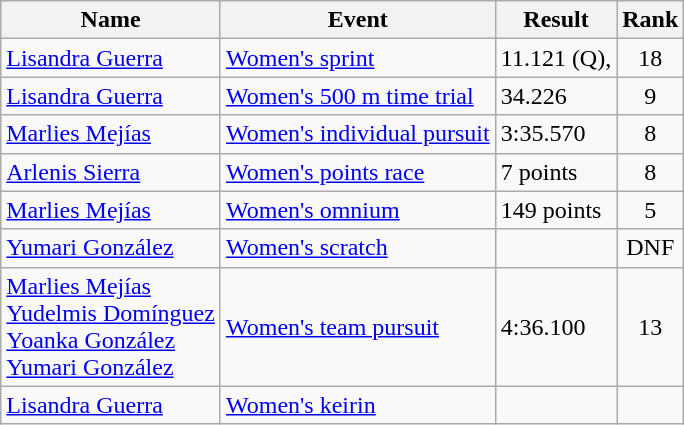<table class="wikitable sortable">
<tr>
<th>Name</th>
<th>Event</th>
<th>Result</th>
<th>Rank</th>
</tr>
<tr>
<td><a href='#'>Lisandra Guerra</a></td>
<td><a href='#'>Women's sprint</a></td>
<td>11.121 (Q),</td>
<td align=center>18</td>
</tr>
<tr>
<td><a href='#'>Lisandra Guerra</a></td>
<td><a href='#'>Women's 500 m time trial</a></td>
<td>34.226</td>
<td align=center>9</td>
</tr>
<tr>
<td><a href='#'>Marlies Mejías</a></td>
<td><a href='#'>Women's individual pursuit</a></td>
<td>3:35.570</td>
<td align=center>8</td>
</tr>
<tr>
<td><a href='#'>Arlenis Sierra</a></td>
<td><a href='#'>Women's points race</a></td>
<td>7 points</td>
<td align=center>8</td>
</tr>
<tr>
<td><a href='#'>Marlies Mejías</a></td>
<td><a href='#'>Women's omnium</a></td>
<td>149 points</td>
<td align=center>5</td>
</tr>
<tr>
<td><a href='#'>Yumari González</a></td>
<td><a href='#'>Women's scratch</a></td>
<td></td>
<td align=center>DNF</td>
</tr>
<tr>
<td><a href='#'>Marlies Mejías</a><br><a href='#'>Yudelmis Domínguez</a><br><a href='#'>Yoanka González</a><br><a href='#'>Yumari González</a></td>
<td><a href='#'>Women's team pursuit</a></td>
<td>4:36.100</td>
<td align=center>13</td>
</tr>
<tr>
<td><a href='#'>Lisandra Guerra</a></td>
<td><a href='#'>Women's keirin</a></td>
<td></td>
<td align=center></td>
</tr>
</table>
